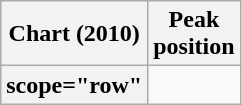<table class="wikitable sortable plainrowheaders">
<tr>
<th scope="col">Chart (2010)</th>
<th scope="col">Peak<br>position</th>
</tr>
<tr>
<th>scope="row" </th>
</tr>
</table>
